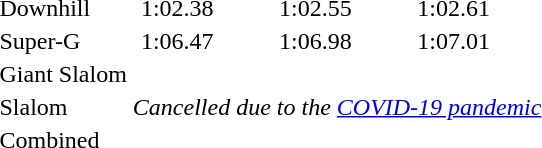<table>
<tr>
<td>Downhill</td>
<td></td>
<td>1:02.38</td>
<td></td>
<td>1:02.55</td>
<td></td>
<td>1:02.61</td>
</tr>
<tr>
<td>Super-G</td>
<td></td>
<td>1:06.47</td>
<td></td>
<td>1:06.98</td>
<td></td>
<td>1:07.01</td>
</tr>
<tr>
<td>Giant Slalom</td>
<td colspan=6 rowspan=3 align=center><em>Cancelled due to the <a href='#'>COVID-19 pandemic</a></em></td>
</tr>
<tr>
<td>Slalom</td>
</tr>
<tr>
<td>Combined</td>
</tr>
</table>
